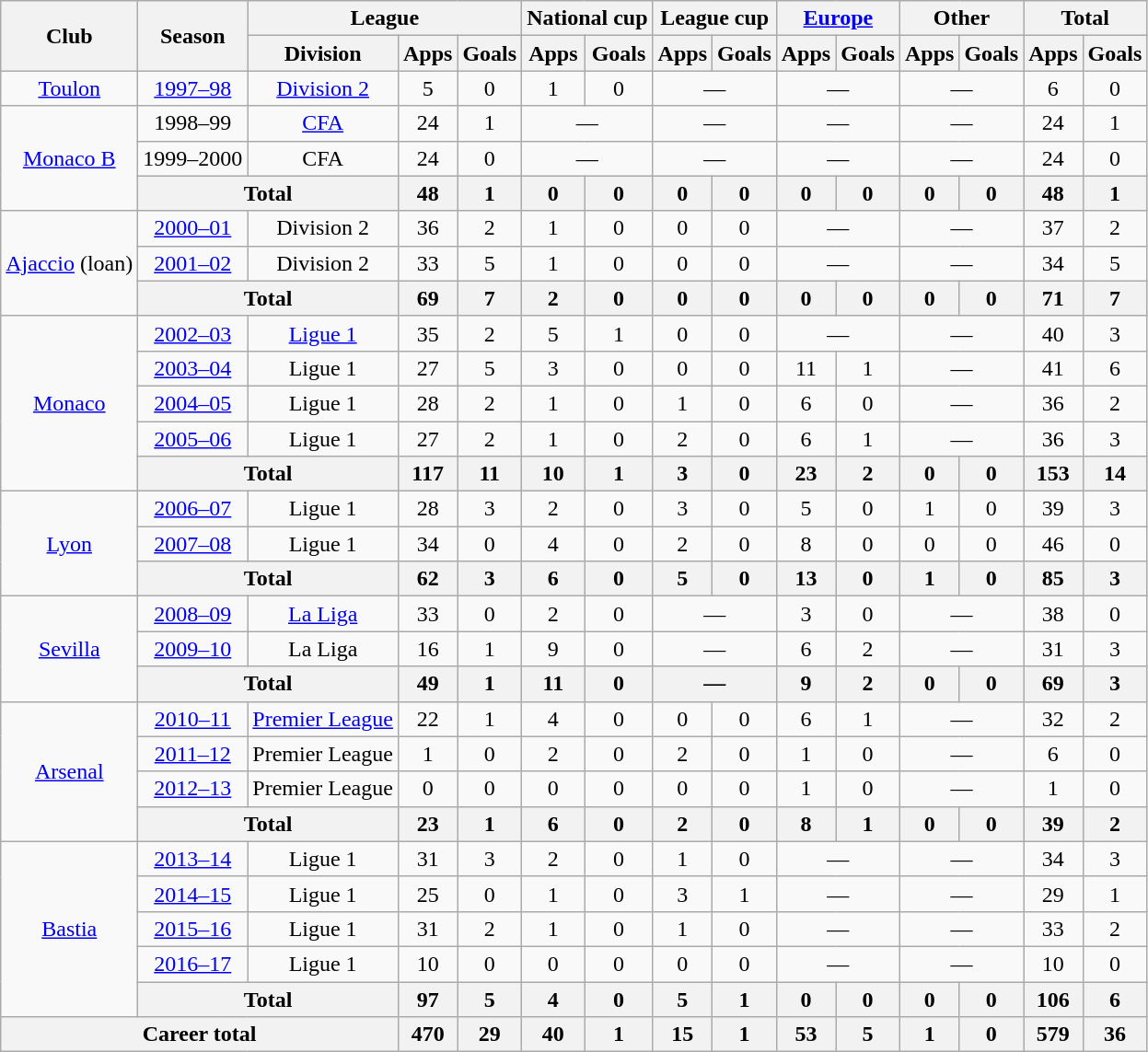<table class="wikitable" style="text-align: center;">
<tr>
<th rowspan="2">Club</th>
<th rowspan="2">Season</th>
<th colspan="3">League</th>
<th colspan="2">National cup</th>
<th colspan="2">League cup</th>
<th colspan="2"><a href='#'>Europe</a></th>
<th colspan="2">Other</th>
<th colspan="2">Total</th>
</tr>
<tr>
<th>Division</th>
<th>Apps</th>
<th>Goals</th>
<th>Apps</th>
<th>Goals</th>
<th>Apps</th>
<th>Goals</th>
<th>Apps</th>
<th>Goals</th>
<th>Apps</th>
<th>Goals</th>
<th>Apps</th>
<th>Goals</th>
</tr>
<tr>
<td><a href='#'>Toulon</a></td>
<td><a href='#'>1997–98</a></td>
<td><a href='#'>Division 2</a></td>
<td>5</td>
<td>0</td>
<td>1</td>
<td>0</td>
<td colspan="2">—</td>
<td colspan="2">—</td>
<td colspan="2">—</td>
<td>6</td>
<td>0</td>
</tr>
<tr>
<td rowspan="3"><a href='#'>Monaco B</a></td>
<td>1998–99</td>
<td><a href='#'>CFA</a></td>
<td>24</td>
<td>1</td>
<td colspan="2">—</td>
<td colspan="2">—</td>
<td colspan="2">—</td>
<td colspan="2">—</td>
<td>24</td>
<td>1</td>
</tr>
<tr>
<td>1999–2000</td>
<td>CFA</td>
<td>24</td>
<td>0</td>
<td colspan="2">—</td>
<td colspan="2">—</td>
<td colspan="2">—</td>
<td colspan="2">—</td>
<td>24</td>
<td>0</td>
</tr>
<tr>
<th colspan="2">Total</th>
<th>48</th>
<th>1</th>
<th>0</th>
<th>0</th>
<th>0</th>
<th>0</th>
<th>0</th>
<th>0</th>
<th>0</th>
<th>0</th>
<th>48</th>
<th>1</th>
</tr>
<tr>
<td rowspan="3"><a href='#'>Ajaccio</a> (loan)</td>
<td><a href='#'>2000–01</a></td>
<td>Division 2</td>
<td>36</td>
<td>2</td>
<td>1</td>
<td>0</td>
<td>0</td>
<td>0</td>
<td colspan="2">—</td>
<td colspan="2">—</td>
<td>37</td>
<td>2</td>
</tr>
<tr>
<td><a href='#'>2001–02</a></td>
<td>Division 2</td>
<td>33</td>
<td>5</td>
<td>1</td>
<td>0</td>
<td>0</td>
<td>0</td>
<td colspan="2">—</td>
<td colspan="2">—</td>
<td>34</td>
<td>5</td>
</tr>
<tr>
<th colspan="2">Total</th>
<th>69</th>
<th>7</th>
<th>2</th>
<th>0</th>
<th>0</th>
<th>0</th>
<th>0</th>
<th>0</th>
<th>0</th>
<th>0</th>
<th>71</th>
<th>7</th>
</tr>
<tr>
<td rowspan="5"><a href='#'>Monaco</a></td>
<td><a href='#'>2002–03</a></td>
<td><a href='#'>Ligue 1</a></td>
<td>35</td>
<td>2</td>
<td>5</td>
<td>1</td>
<td>0</td>
<td>0</td>
<td colspan="2">—</td>
<td colspan="2">—</td>
<td>40</td>
<td>3</td>
</tr>
<tr>
<td><a href='#'>2003–04</a></td>
<td>Ligue 1</td>
<td>27</td>
<td>5</td>
<td>3</td>
<td>0</td>
<td>0</td>
<td>0</td>
<td>11</td>
<td>1</td>
<td colspan="2">—</td>
<td>41</td>
<td>6</td>
</tr>
<tr>
<td><a href='#'>2004–05</a></td>
<td>Ligue 1</td>
<td>28</td>
<td>2</td>
<td>1</td>
<td>0</td>
<td>1</td>
<td>0</td>
<td>6</td>
<td>0</td>
<td colspan="2">—</td>
<td>36</td>
<td>2</td>
</tr>
<tr>
<td><a href='#'>2005–06</a></td>
<td>Ligue 1</td>
<td>27</td>
<td>2</td>
<td>1</td>
<td>0</td>
<td>2</td>
<td>0</td>
<td>6</td>
<td>1</td>
<td colspan="2">—</td>
<td>36</td>
<td>3</td>
</tr>
<tr>
<th colspan="2">Total</th>
<th>117</th>
<th>11</th>
<th>10</th>
<th>1</th>
<th>3</th>
<th>0</th>
<th>23</th>
<th>2</th>
<th>0</th>
<th>0</th>
<th>153</th>
<th>14</th>
</tr>
<tr>
<td rowspan="3"><a href='#'>Lyon</a></td>
<td><a href='#'>2006–07</a></td>
<td>Ligue 1</td>
<td>28</td>
<td>3</td>
<td>2</td>
<td>0</td>
<td>3</td>
<td>0</td>
<td>5</td>
<td>0</td>
<td>1</td>
<td>0</td>
<td>39</td>
<td>3</td>
</tr>
<tr>
<td><a href='#'>2007–08</a></td>
<td>Ligue 1</td>
<td>34</td>
<td>0</td>
<td>4</td>
<td>0</td>
<td>2</td>
<td>0</td>
<td>8</td>
<td>0</td>
<td>0</td>
<td>0</td>
<td>46</td>
<td>0</td>
</tr>
<tr>
<th colspan="2">Total</th>
<th>62</th>
<th>3</th>
<th>6</th>
<th>0</th>
<th>5</th>
<th>0</th>
<th>13</th>
<th>0</th>
<th>1</th>
<th>0</th>
<th>85</th>
<th>3</th>
</tr>
<tr>
<td rowspan="3"><a href='#'>Sevilla</a></td>
<td><a href='#'>2008–09</a></td>
<td><a href='#'>La Liga</a></td>
<td>33</td>
<td>0</td>
<td>2</td>
<td>0</td>
<td colspan="2">—</td>
<td>3</td>
<td>0</td>
<td colspan="2">—</td>
<td>38</td>
<td>0</td>
</tr>
<tr>
<td><a href='#'>2009–10</a></td>
<td>La Liga</td>
<td>16</td>
<td>1</td>
<td>9</td>
<td>0</td>
<td colspan="2">—</td>
<td>6</td>
<td>2</td>
<td colspan="2">—</td>
<td>31</td>
<td>3</td>
</tr>
<tr>
<th colspan="2">Total</th>
<th>49</th>
<th>1</th>
<th>11</th>
<th>0</th>
<th colspan="2">—</th>
<th>9</th>
<th>2</th>
<th>0</th>
<th>0</th>
<th>69</th>
<th>3</th>
</tr>
<tr>
<td rowspan="4"><a href='#'>Arsenal</a></td>
<td><a href='#'>2010–11</a></td>
<td><a href='#'>Premier League</a></td>
<td>22</td>
<td>1</td>
<td>4</td>
<td>0</td>
<td>0</td>
<td>0</td>
<td>6</td>
<td>1</td>
<td colspan="2">—</td>
<td>32</td>
<td>2</td>
</tr>
<tr>
<td><a href='#'>2011–12</a></td>
<td>Premier League</td>
<td>1</td>
<td>0</td>
<td>2</td>
<td>0</td>
<td>2</td>
<td>0</td>
<td>1</td>
<td>0</td>
<td colspan="2">—</td>
<td>6</td>
<td>0</td>
</tr>
<tr>
<td><a href='#'>2012–13</a></td>
<td>Premier League</td>
<td>0</td>
<td>0</td>
<td>0</td>
<td>0</td>
<td>0</td>
<td>0</td>
<td>1</td>
<td>0</td>
<td colspan="2">—</td>
<td>1</td>
<td>0</td>
</tr>
<tr>
<th colspan="2">Total</th>
<th>23</th>
<th>1</th>
<th>6</th>
<th>0</th>
<th>2</th>
<th>0</th>
<th>8</th>
<th>1</th>
<th>0</th>
<th>0</th>
<th>39</th>
<th>2</th>
</tr>
<tr>
<td rowspan="5"><a href='#'>Bastia</a></td>
<td><a href='#'>2013–14</a></td>
<td>Ligue 1</td>
<td>31</td>
<td>3</td>
<td>2</td>
<td>0</td>
<td>1</td>
<td>0</td>
<td colspan="2">—</td>
<td colspan="2">—</td>
<td>34</td>
<td>3</td>
</tr>
<tr>
<td><a href='#'>2014–15</a></td>
<td>Ligue 1</td>
<td>25</td>
<td>0</td>
<td>1</td>
<td>0</td>
<td>3</td>
<td>1</td>
<td colspan="2">—</td>
<td colspan="2">—</td>
<td>29</td>
<td>1</td>
</tr>
<tr>
<td><a href='#'>2015–16</a></td>
<td>Ligue 1</td>
<td>31</td>
<td>2</td>
<td>1</td>
<td>0</td>
<td>1</td>
<td>0</td>
<td colspan="2">—</td>
<td colspan="2">—</td>
<td>33</td>
<td>2</td>
</tr>
<tr>
<td><a href='#'>2016–17</a></td>
<td>Ligue 1</td>
<td>10</td>
<td>0</td>
<td>0</td>
<td>0</td>
<td>0</td>
<td>0</td>
<td colspan="2">—</td>
<td colspan="2">—</td>
<td>10</td>
<td>0</td>
</tr>
<tr>
<th colspan="2">Total</th>
<th>97</th>
<th>5</th>
<th>4</th>
<th>0</th>
<th>5</th>
<th>1</th>
<th>0</th>
<th>0</th>
<th>0</th>
<th>0</th>
<th>106</th>
<th>6</th>
</tr>
<tr>
<th colspan="3">Career total</th>
<th>470</th>
<th>29</th>
<th>40</th>
<th>1</th>
<th>15</th>
<th>1</th>
<th>53</th>
<th>5</th>
<th>1</th>
<th>0</th>
<th>579</th>
<th>36</th>
</tr>
</table>
